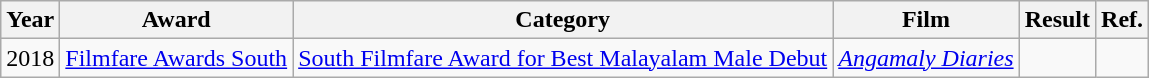<table class="wikitable">
<tr>
<th>Year</th>
<th>Award</th>
<th>Category</th>
<th>Film</th>
<th>Result</th>
<th>Ref.</th>
</tr>
<tr>
<td>2018</td>
<td><a href='#'>Filmfare Awards South</a></td>
<td><a href='#'>South Filmfare Award for Best Malayalam Male Debut</a></td>
<td><em><a href='#'>Angamaly Diaries</a></em></td>
<td></td>
<td></td>
</tr>
</table>
